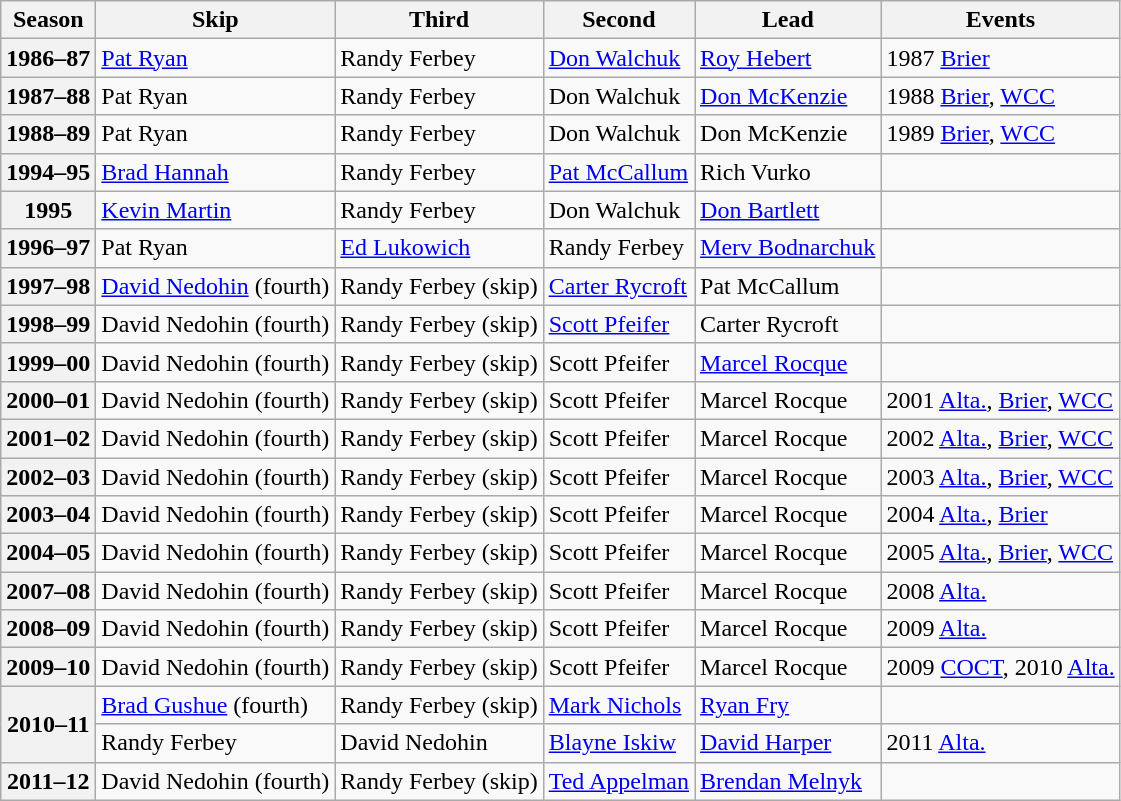<table class="wikitable">
<tr>
<th scope="col">Season</th>
<th scope="col">Skip</th>
<th scope="col">Third</th>
<th scope="col">Second</th>
<th scope="col">Lead</th>
<th scope="col">Events</th>
</tr>
<tr>
<th scope="row">1986–87</th>
<td><a href='#'>Pat Ryan</a></td>
<td>Randy Ferbey</td>
<td><a href='#'>Don Walchuk</a></td>
<td><a href='#'>Roy Hebert</a></td>
<td>1987 <a href='#'>Brier</a></td>
</tr>
<tr>
<th scope="row">1987–88</th>
<td>Pat Ryan</td>
<td>Randy Ferbey</td>
<td>Don Walchuk</td>
<td><a href='#'>Don McKenzie</a></td>
<td>1988 <a href='#'>Brier</a>, <a href='#'>WCC</a></td>
</tr>
<tr>
<th scope="row">1988–89</th>
<td>Pat Ryan</td>
<td>Randy Ferbey</td>
<td>Don Walchuk</td>
<td>Don McKenzie</td>
<td>1989 <a href='#'>Brier</a>, <a href='#'>WCC</a></td>
</tr>
<tr>
<th scope="row">1994–95</th>
<td><a href='#'>Brad Hannah</a></td>
<td>Randy Ferbey</td>
<td><a href='#'>Pat McCallum</a></td>
<td>Rich Vurko</td>
<td></td>
</tr>
<tr>
<th scope="row">1995</th>
<td><a href='#'>Kevin Martin</a></td>
<td>Randy Ferbey</td>
<td>Don Walchuk</td>
<td><a href='#'>Don Bartlett</a></td>
<td></td>
</tr>
<tr>
<th scope="row">1996–97</th>
<td>Pat Ryan</td>
<td><a href='#'>Ed Lukowich</a></td>
<td>Randy Ferbey</td>
<td><a href='#'>Merv Bodnarchuk</a></td>
<td></td>
</tr>
<tr>
<th scope="row">1997–98</th>
<td><a href='#'>David Nedohin</a> (fourth)</td>
<td>Randy Ferbey (skip)</td>
<td><a href='#'>Carter Rycroft</a></td>
<td>Pat McCallum</td>
<td></td>
</tr>
<tr>
<th scope="row">1998–99</th>
<td>David Nedohin (fourth)</td>
<td>Randy Ferbey (skip)</td>
<td><a href='#'>Scott Pfeifer</a></td>
<td>Carter Rycroft</td>
<td></td>
</tr>
<tr>
<th scope="row">1999–00</th>
<td>David Nedohin (fourth)</td>
<td>Randy Ferbey (skip)</td>
<td>Scott Pfeifer</td>
<td><a href='#'>Marcel Rocque</a></td>
<td></td>
</tr>
<tr>
<th scope="row">2000–01</th>
<td>David Nedohin (fourth)</td>
<td>Randy Ferbey (skip)</td>
<td>Scott Pfeifer</td>
<td>Marcel Rocque</td>
<td>2001 <a href='#'>Alta.</a>, <a href='#'>Brier</a>, <a href='#'>WCC</a></td>
</tr>
<tr>
<th scope="row">2001–02</th>
<td>David Nedohin (fourth)</td>
<td>Randy Ferbey (skip)</td>
<td>Scott Pfeifer</td>
<td>Marcel Rocque</td>
<td>2002 <a href='#'>Alta.</a>, <a href='#'>Brier</a>, <a href='#'>WCC</a></td>
</tr>
<tr>
<th scope="row">2002–03</th>
<td>David Nedohin (fourth)</td>
<td>Randy Ferbey (skip)</td>
<td>Scott Pfeifer</td>
<td>Marcel Rocque</td>
<td>2003 <a href='#'>Alta.</a>, <a href='#'>Brier</a>, <a href='#'>WCC</a></td>
</tr>
<tr>
<th scope="row">2003–04</th>
<td>David Nedohin (fourth)</td>
<td>Randy Ferbey (skip)</td>
<td>Scott Pfeifer</td>
<td>Marcel Rocque</td>
<td>2004 <a href='#'>Alta.</a>, <a href='#'>Brier</a></td>
</tr>
<tr>
<th scope="row">2004–05</th>
<td>David Nedohin (fourth)</td>
<td>Randy Ferbey (skip)</td>
<td>Scott Pfeifer</td>
<td>Marcel Rocque</td>
<td>2005 <a href='#'>Alta.</a>, <a href='#'>Brier</a>, <a href='#'>WCC</a></td>
</tr>
<tr>
<th scope="row">2007–08</th>
<td>David Nedohin (fourth)</td>
<td>Randy Ferbey (skip)</td>
<td>Scott Pfeifer</td>
<td>Marcel Rocque</td>
<td>2008 <a href='#'>Alta.</a></td>
</tr>
<tr>
<th scope="row">2008–09</th>
<td>David Nedohin (fourth)</td>
<td>Randy Ferbey (skip)</td>
<td>Scott Pfeifer</td>
<td>Marcel Rocque</td>
<td>2009 <a href='#'>Alta.</a></td>
</tr>
<tr>
<th scope="row">2009–10</th>
<td>David Nedohin (fourth)</td>
<td>Randy Ferbey (skip)</td>
<td>Scott Pfeifer</td>
<td>Marcel Rocque</td>
<td>2009 <a href='#'>COCT</a>, 2010 <a href='#'>Alta.</a></td>
</tr>
<tr>
<th scope="row" rowspan=2>2010–11</th>
<td><a href='#'>Brad Gushue</a> (fourth)</td>
<td>Randy Ferbey (skip)</td>
<td><a href='#'>Mark Nichols</a></td>
<td><a href='#'>Ryan Fry</a></td>
<td></td>
</tr>
<tr>
<td>Randy Ferbey</td>
<td>David Nedohin</td>
<td><a href='#'>Blayne Iskiw</a></td>
<td><a href='#'>David Harper</a></td>
<td>2011 <a href='#'>Alta.</a></td>
</tr>
<tr>
<th scope="row">2011–12</th>
<td>David Nedohin (fourth)</td>
<td>Randy Ferbey (skip)</td>
<td><a href='#'>Ted Appelman</a></td>
<td><a href='#'>Brendan Melnyk</a></td>
<td></td>
</tr>
</table>
